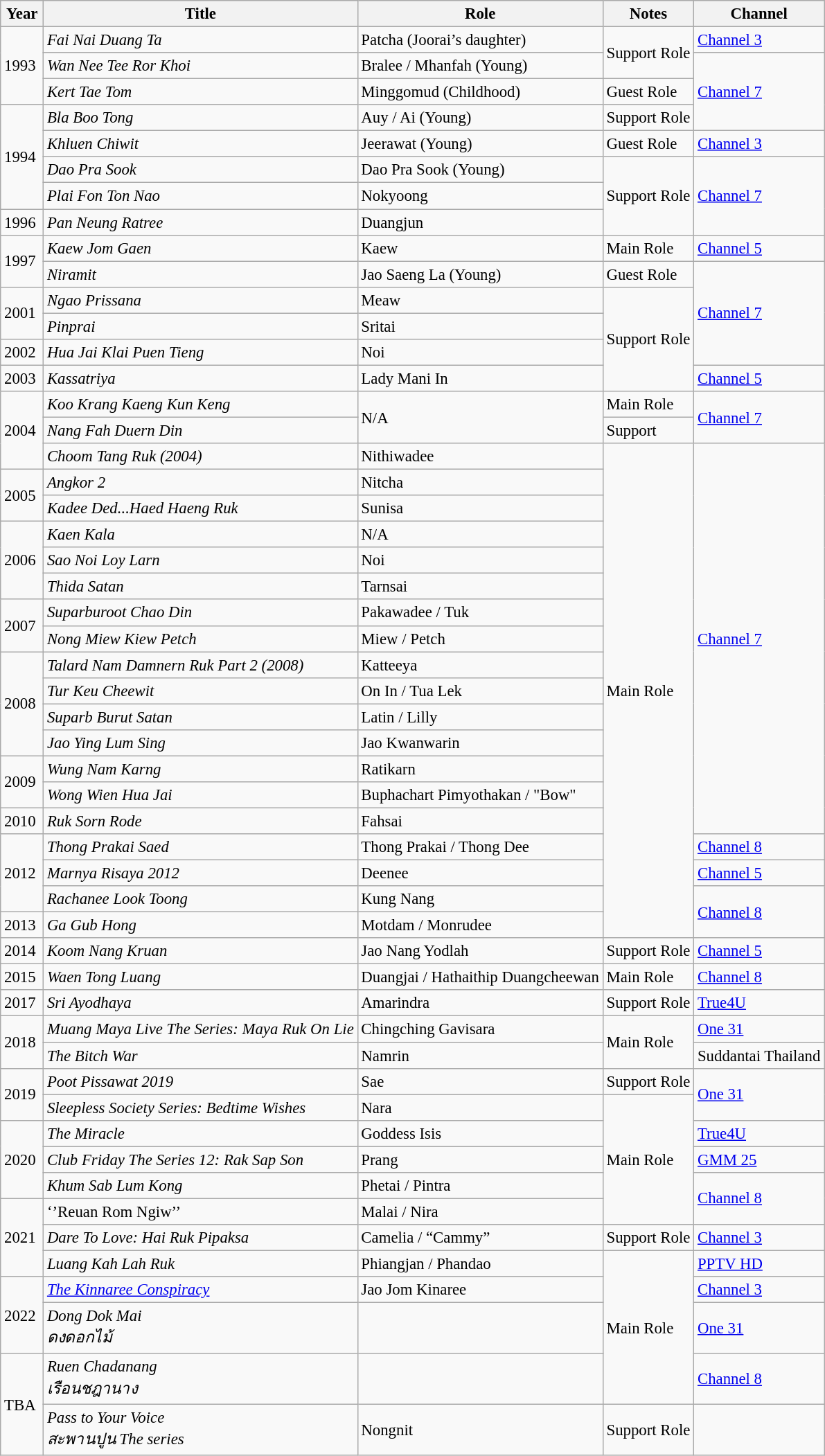<table class="wikitable" style="font-size: 95%;">
<tr>
<th>Year</th>
<th>Title</th>
<th>Role</th>
<th>Notes</th>
<th>Channel</th>
</tr>
<tr>
<td rowspan="3">1993 </td>
<td><em>Fai Nai Duang Ta</em></td>
<td>Patcha (Joorai’s daughter)</td>
<td rowspan="2">Support Role</td>
<td><a href='#'>Channel 3</a></td>
</tr>
<tr>
<td><em>Wan Nee Tee Ror Khoi</em></td>
<td>Bralee / Mhanfah (Young)</td>
<td rowspan="3"><a href='#'>Channel 7</a></td>
</tr>
<tr>
<td><em>Kert Tae Tom</em></td>
<td>Minggomud (Childhood)</td>
<td>Guest Role</td>
</tr>
<tr>
<td rowspan="4">1994</td>
<td><em>Bla Boo Tong</em></td>
<td>Auy / Ai (Young)</td>
<td>Support Role</td>
</tr>
<tr>
<td><em>Khluen Chiwit</em></td>
<td>Jeerawat (Young)</td>
<td>Guest Role</td>
<td><a href='#'>Channel 3</a></td>
</tr>
<tr>
<td><em>Dao Pra Sook</em></td>
<td>Dao Pra Sook (Young)</td>
<td rowspan="3">Support Role</td>
<td rowspan="3"><a href='#'>Channel 7</a></td>
</tr>
<tr>
<td><em>Plai Fon Ton Nao</em></td>
<td>Nokyoong</td>
</tr>
<tr>
<td>1996</td>
<td><em>Pan Neung Ratree</em></td>
<td>Duangjun</td>
</tr>
<tr>
<td rowspan="2">1997</td>
<td><em>Kaew Jom Gaen</em></td>
<td>Kaew</td>
<td>Main Role</td>
<td><a href='#'>Channel 5</a></td>
</tr>
<tr>
<td><em>Niramit</em></td>
<td>Jao Saeng La (Young)</td>
<td>Guest Role</td>
<td rowspan="4"><a href='#'>Channel 7</a></td>
</tr>
<tr>
<td rowspan="2">2001</td>
<td><em>Ngao Prissana</em></td>
<td>Meaw</td>
<td rowspan="4">Support Role</td>
</tr>
<tr>
<td><em>Pinprai</em></td>
<td>Sritai</td>
</tr>
<tr>
<td>2002</td>
<td><em>Hua Jai Klai Puen Tieng</em></td>
<td>Noi</td>
</tr>
<tr>
<td>2003</td>
<td><em>Kassatriya</em></td>
<td>Lady Mani In</td>
<td><a href='#'>Channel 5</a></td>
</tr>
<tr>
<td rowspan="3">2004</td>
<td><em>Koo Krang Kaeng Kun Keng</em></td>
<td rowspan="2">N/A</td>
<td>Main Role</td>
<td rowspan="2"><a href='#'>Channel 7</a></td>
</tr>
<tr>
<td><em>Nang Fah Duern Din</em></td>
<td>Support</td>
</tr>
<tr>
<td><em>Choom Tang Ruk (2004)</em></td>
<td>Nithiwadee</td>
<td rowspan="19">Main Role</td>
<td rowspan="15"><a href='#'>Channel 7</a></td>
</tr>
<tr>
<td rowspan="2">2005</td>
<td><em>Angkor 2</em></td>
<td>Nitcha</td>
</tr>
<tr>
<td><em>Kadee Ded...Haed Haeng Ruk</em></td>
<td>Sunisa</td>
</tr>
<tr>
<td rowspan="3">2006</td>
<td><em>Kaen Kala</em></td>
<td>N/A</td>
</tr>
<tr>
<td><em>Sao Noi Loy Larn</em></td>
<td>Noi</td>
</tr>
<tr>
<td><em>Thida Satan</em></td>
<td>Tarnsai</td>
</tr>
<tr>
<td rowspan="2">2007</td>
<td><em>Suparburoot Chao Din</em></td>
<td>Pakawadee / Tuk</td>
</tr>
<tr>
<td><em>Nong Miew Kiew Petch</em></td>
<td>Miew / Petch</td>
</tr>
<tr>
<td rowspan="4">2008</td>
<td><em>Talard Nam Damnern Ruk Part 2 (2008)</em></td>
<td>Katteeya</td>
</tr>
<tr>
<td><em>Tur Keu Cheewit</em></td>
<td>On In / Tua Lek</td>
</tr>
<tr>
<td><em>Suparb Burut Satan</em></td>
<td>Latin / Lilly</td>
</tr>
<tr>
<td><em>Jao Ying Lum Sing</em></td>
<td>Jao Kwanwarin</td>
</tr>
<tr>
<td rowspan="2">2009</td>
<td><em>Wung Nam Karng</em></td>
<td>Ratikarn</td>
</tr>
<tr>
<td><em>Wong Wien Hua Jai</em></td>
<td>Buphachart Pimyothakan / "Bow"</td>
</tr>
<tr>
<td>2010</td>
<td><em>Ruk Sorn Rode</em></td>
<td>Fahsai</td>
</tr>
<tr>
<td rowspan="3">2012</td>
<td><em>Thong Prakai Saed</em></td>
<td>Thong Prakai / Thong Dee</td>
<td><a href='#'>Channel 8</a></td>
</tr>
<tr>
<td><em>Marnya Risaya 2012</em></td>
<td>Deenee</td>
<td><a href='#'>Channel 5</a></td>
</tr>
<tr>
<td><em>Rachanee Look Toong</em></td>
<td>Kung Nang</td>
<td rowspan="2"><a href='#'>Channel 8</a></td>
</tr>
<tr>
<td>2013</td>
<td><em>Ga Gub Hong</em></td>
<td>Motdam / Monrudee</td>
</tr>
<tr>
<td>2014</td>
<td><em>Koom Nang Kruan</em></td>
<td>Jao Nang Yodlah</td>
<td>Support Role</td>
<td><a href='#'>Channel 5</a></td>
</tr>
<tr>
<td>2015</td>
<td><em>Waen Tong Luang</em></td>
<td>Duangjai / Hathaithip Duangcheewan</td>
<td>Main Role</td>
<td><a href='#'>Channel 8</a></td>
</tr>
<tr>
<td>2017</td>
<td><em>Sri Ayodhaya</em></td>
<td>Amarindra</td>
<td>Support Role</td>
<td><a href='#'>True4U</a></td>
</tr>
<tr>
<td rowspan="2">2018</td>
<td><em>Muang Maya Live The Series: Maya Ruk On Lie</em></td>
<td>Chingching Gavisara</td>
<td rowspan="2">Main Role</td>
<td><a href='#'>One 31</a></td>
</tr>
<tr>
<td><em>The Bitch War</em></td>
<td>Namrin</td>
<td>Suddantai Thailand</td>
</tr>
<tr>
<td rowspan="2">2019</td>
<td><em>Poot Pissawat 2019</em></td>
<td>Sae</td>
<td>Support Role</td>
<td rowspan="2"><a href='#'>One 31</a></td>
</tr>
<tr>
<td><em>Sleepless Society Series: Bedtime Wishes</em></td>
<td>Nara</td>
<td rowspan="5">Main Role</td>
</tr>
<tr>
<td rowspan="3">2020</td>
<td><em>The Miracle</em></td>
<td>Goddess Isis</td>
<td><a href='#'>True4U</a></td>
</tr>
<tr>
<td><em>Club Friday The Series 12: Rak Sap Son</em></td>
<td>Prang</td>
<td><a href='#'>GMM 25</a></td>
</tr>
<tr>
<td><em>Khum Sab Lum Kong</em></td>
<td>Phetai / Pintra</td>
<td rowspan="2"><a href='#'>Channel 8</a></td>
</tr>
<tr>
<td rowspan="3">2021</td>
<td>‘’Reuan Rom Ngiw’’</td>
<td>Malai / Nira</td>
</tr>
<tr>
<td><em>Dare To Love: Hai Ruk Pipaksa</em></td>
<td>Camelia / “Cammy”</td>
<td>Support Role</td>
<td><a href='#'>Channel 3</a></td>
</tr>
<tr>
<td><em>Luang Kah Lah Ruk</em></td>
<td>Phiangjan / Phandao</td>
<td rowspan="4">Main Role</td>
<td><a href='#'>PPTV HD</a></td>
</tr>
<tr>
<td rowspan="2">2022</td>
<td><em><a href='#'>The Kinnaree Conspiracy</a></em></td>
<td>Jao Jom Kinaree</td>
<td><a href='#'>Channel 3</a></td>
</tr>
<tr>
<td><em>Dong Dok Mai<br>ดงดอกไม้</em></td>
<td></td>
<td><a href='#'>One 31</a></td>
</tr>
<tr>
<td rowspan="2">TBA</td>
<td><em>Ruen Chadanang<br>เรือนชฎานาง</em></td>
<td></td>
<td><a href='#'>Channel 8</a></td>
</tr>
<tr>
<td><em>Pass to Your Voice<br>สะพานปูน The series</em></td>
<td>Nongnit</td>
<td>Support Role</td>
<td></td>
</tr>
</table>
